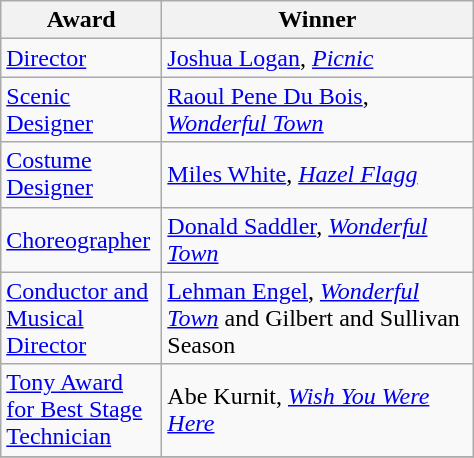<table class="wikitable">
<tr>
<th width="100"><strong>Award</strong></th>
<th width="200"><strong>Winner</strong></th>
</tr>
<tr>
<td><a href='#'>Director</a></td>
<td><a href='#'>Joshua Logan</a>, <em><a href='#'>Picnic</a></em></td>
</tr>
<tr>
<td><a href='#'>Scenic Designer</a></td>
<td><a href='#'>Raoul Pene Du Bois</a>, <em><a href='#'>Wonderful Town</a></em></td>
</tr>
<tr>
<td><a href='#'>Costume Designer</a></td>
<td><a href='#'>Miles White</a>, <em><a href='#'>Hazel Flagg</a></em></td>
</tr>
<tr>
<td><a href='#'>Choreographer</a></td>
<td><a href='#'>Donald Saddler</a>, <em><a href='#'>Wonderful Town</a></em></td>
</tr>
<tr>
<td><a href='#'>Conductor and Musical Director</a></td>
<td><a href='#'>Lehman Engel</a>, <em><a href='#'>Wonderful Town</a></em> and Gilbert and Sullivan Season</td>
</tr>
<tr>
<td><a href='#'>Tony Award for Best Stage Technician</a></td>
<td>Abe Kurnit, <em><a href='#'>Wish You Were Here</a></em></td>
</tr>
<tr>
</tr>
</table>
